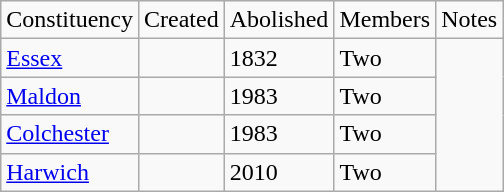<table class="wikitable">
<tr>
<td>Constituency</td>
<td>Created</td>
<td>Abolished</td>
<td>Members</td>
<td>Notes</td>
</tr>
<tr>
<td><a href='#'>Essex</a></td>
<td></td>
<td>1832</td>
<td>Two</td>
</tr>
<tr>
<td><a href='#'>Maldon</a></td>
<td></td>
<td>1983</td>
<td>Two</td>
</tr>
<tr>
<td><a href='#'>Colchester</a></td>
<td></td>
<td>1983</td>
<td>Two</td>
</tr>
<tr>
<td><a href='#'>Harwich</a></td>
<td></td>
<td>2010</td>
<td>Two</td>
</tr>
</table>
